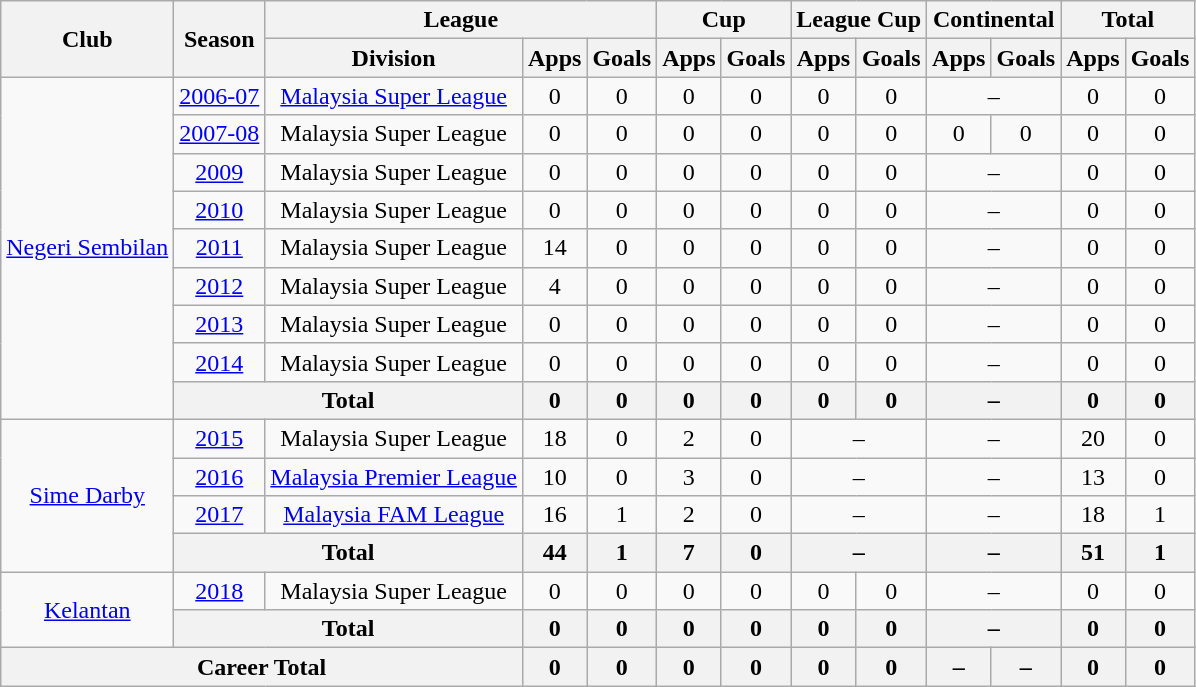<table class=wikitable style="text-align:center">
<tr>
<th rowspan=2>Club</th>
<th rowspan=2>Season</th>
<th colspan=3>League</th>
<th colspan=2>Cup</th>
<th colspan=2>League Cup</th>
<th colspan=2>Continental</th>
<th colspan=2>Total</th>
</tr>
<tr>
<th>Division</th>
<th>Apps</th>
<th>Goals</th>
<th>Apps</th>
<th>Goals</th>
<th>Apps</th>
<th>Goals</th>
<th>Apps</th>
<th>Goals</th>
<th>Apps</th>
<th>Goals</th>
</tr>
<tr>
<td rowspan=9><a href='#'>Negeri Sembilan</a></td>
<td><a href='#'>2006-07</a></td>
<td><a href='#'>Malaysia Super League</a></td>
<td>0</td>
<td>0</td>
<td>0</td>
<td>0</td>
<td>0</td>
<td>0</td>
<td colspan=2>–</td>
<td>0</td>
<td>0</td>
</tr>
<tr>
<td><a href='#'>2007-08</a></td>
<td>Malaysia Super League</td>
<td>0</td>
<td>0</td>
<td>0</td>
<td>0</td>
<td>0</td>
<td>0</td>
<td>0</td>
<td>0</td>
<td>0</td>
<td>0</td>
</tr>
<tr>
<td><a href='#'>2009</a></td>
<td>Malaysia Super League</td>
<td>0</td>
<td>0</td>
<td>0</td>
<td>0</td>
<td>0</td>
<td>0</td>
<td colspan=2>–</td>
<td>0</td>
<td>0</td>
</tr>
<tr>
<td><a href='#'>2010</a></td>
<td>Malaysia Super League</td>
<td>0</td>
<td>0</td>
<td>0</td>
<td>0</td>
<td>0</td>
<td>0</td>
<td colspan=2>–</td>
<td>0</td>
<td>0</td>
</tr>
<tr>
<td><a href='#'>2011</a></td>
<td>Malaysia Super League</td>
<td>14</td>
<td>0</td>
<td>0</td>
<td>0</td>
<td>0</td>
<td>0</td>
<td colspan=2>–</td>
<td>0</td>
<td>0</td>
</tr>
<tr>
<td><a href='#'>2012</a></td>
<td>Malaysia Super League</td>
<td>4</td>
<td>0</td>
<td>0</td>
<td>0</td>
<td>0</td>
<td>0</td>
<td colspan=2>–</td>
<td>0</td>
<td>0</td>
</tr>
<tr>
<td><a href='#'>2013</a></td>
<td>Malaysia Super League</td>
<td>0</td>
<td>0</td>
<td>0</td>
<td>0</td>
<td>0</td>
<td>0</td>
<td colspan=2>–</td>
<td>0</td>
<td>0</td>
</tr>
<tr>
<td><a href='#'>2014</a></td>
<td>Malaysia Super League</td>
<td>0</td>
<td>0</td>
<td>0</td>
<td>0</td>
<td>0</td>
<td>0</td>
<td colspan=2>–</td>
<td>0</td>
<td>0</td>
</tr>
<tr>
<th colspan="2">Total</th>
<th>0</th>
<th>0</th>
<th>0</th>
<th>0</th>
<th>0</th>
<th>0</th>
<th colspan=2>–</th>
<th>0</th>
<th>0</th>
</tr>
<tr>
<td rowspan=4><a href='#'>Sime Darby</a></td>
<td><a href='#'>2015</a></td>
<td>Malaysia Super League</td>
<td>18</td>
<td>0</td>
<td>2</td>
<td>0</td>
<td colspan=2>–</td>
<td colspan=2>–</td>
<td>20</td>
<td>0</td>
</tr>
<tr>
<td><a href='#'>2016</a></td>
<td><a href='#'>Malaysia Premier League</a></td>
<td>10</td>
<td>0</td>
<td>3</td>
<td>0</td>
<td colspan=2>–</td>
<td colspan=2>–</td>
<td>13</td>
<td>0</td>
</tr>
<tr>
<td><a href='#'>2017</a></td>
<td><a href='#'>Malaysia FAM League</a></td>
<td>16</td>
<td>1</td>
<td>2</td>
<td>0</td>
<td colspan=2>–</td>
<td colspan=2>–</td>
<td>18</td>
<td>1</td>
</tr>
<tr>
<th colspan="2">Total</th>
<th>44</th>
<th>1</th>
<th>7</th>
<th>0</th>
<th colspan=2>–</th>
<th colspan=2>–</th>
<th>51</th>
<th>1</th>
</tr>
<tr>
<td rowspan=2><a href='#'>Kelantan</a></td>
<td><a href='#'>2018</a></td>
<td>Malaysia Super League</td>
<td>0</td>
<td>0</td>
<td>0</td>
<td>0</td>
<td>0</td>
<td>0</td>
<td colspan=2>–</td>
<td>0</td>
<td>0</td>
</tr>
<tr>
<th colspan="2">Total</th>
<th>0</th>
<th>0</th>
<th>0</th>
<th>0</th>
<th>0</th>
<th>0</th>
<th colspan=2>–</th>
<th>0</th>
<th>0</th>
</tr>
<tr>
<th colspan="3">Career Total</th>
<th>0</th>
<th>0</th>
<th>0</th>
<th>0</th>
<th>0</th>
<th>0</th>
<th>–</th>
<th>–</th>
<th>0</th>
<th>0</th>
</tr>
</table>
